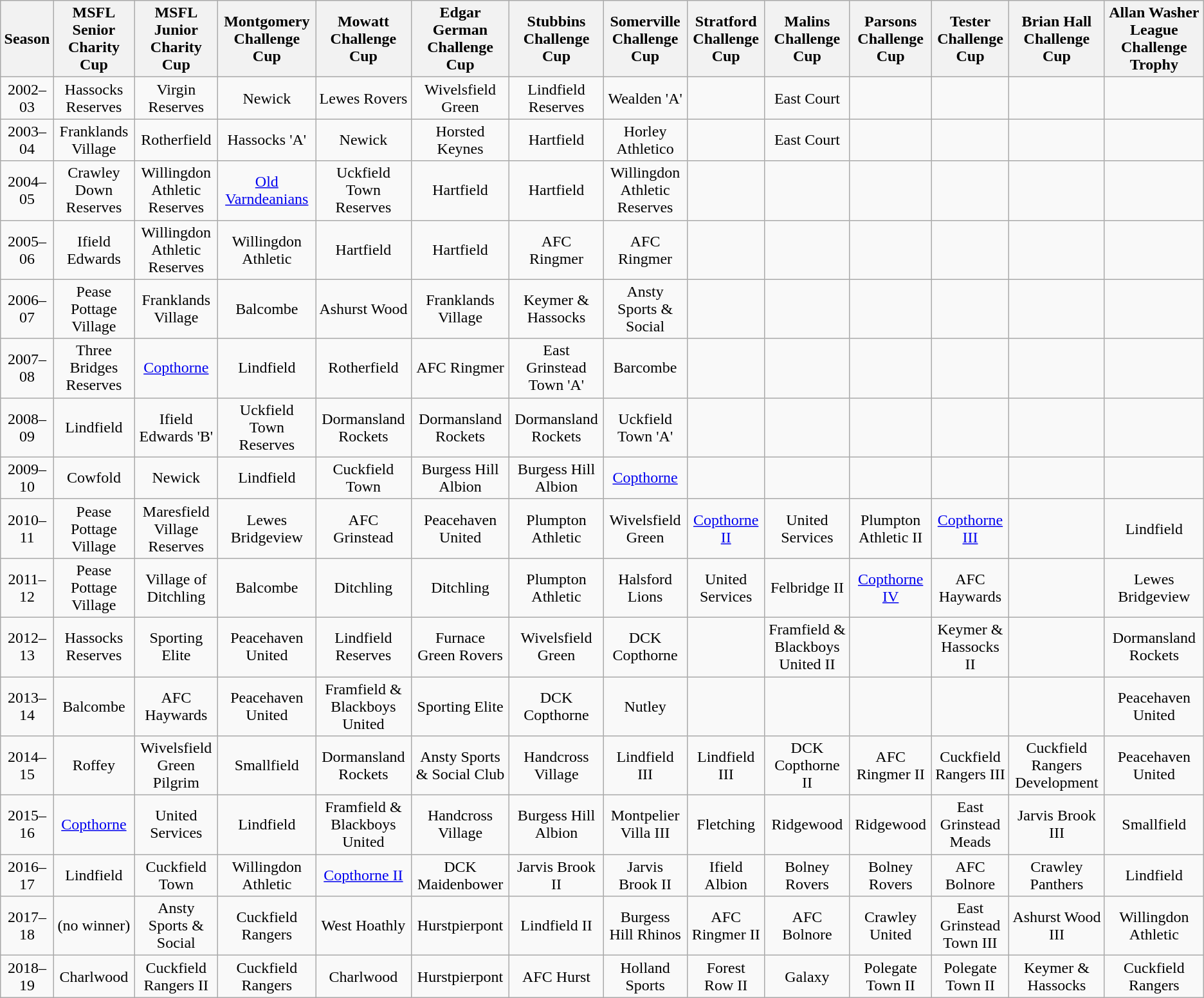<table class="wikitable" style="text-align: center">
<tr>
<th>Season</th>
<th>MSFL Senior Charity Cup</th>
<th>MSFL Junior Charity Cup</th>
<th>Montgomery Challenge Cup</th>
<th>Mowatt Challenge Cup</th>
<th>Edgar German Challenge Cup</th>
<th>Stubbins Challenge Cup</th>
<th>Somerville Challenge Cup</th>
<th>Stratford Challenge Cup</th>
<th>Malins Challenge Cup</th>
<th>Parsons Challenge Cup</th>
<th>Tester Challenge Cup</th>
<th>Brian Hall Challenge Cup</th>
<th>Allan Washer League Challenge Trophy</th>
</tr>
<tr>
<td>2002–03</td>
<td>Hassocks Reserves</td>
<td>Virgin Reserves</td>
<td>Newick</td>
<td>Lewes Rovers</td>
<td>Wivelsfield Green</td>
<td>Lindfield Reserves</td>
<td>Wealden 'A'</td>
<td></td>
<td>East Court</td>
<td></td>
<td></td>
<td></td>
<td></td>
</tr>
<tr>
<td>2003–04</td>
<td>Franklands Village</td>
<td>Rotherfield</td>
<td>Hassocks 'A'</td>
<td>Newick</td>
<td>Horsted Keynes</td>
<td>Hartfield</td>
<td>Horley Athletico</td>
<td></td>
<td>East Court</td>
<td></td>
<td></td>
<td></td>
<td></td>
</tr>
<tr>
<td>2004–05</td>
<td>Crawley Down Reserves</td>
<td>Willingdon Athletic Reserves</td>
<td><a href='#'>Old Varndeanians</a></td>
<td>Uckfield Town Reserves</td>
<td>Hartfield</td>
<td>Hartfield</td>
<td>Willingdon Athletic Reserves</td>
<td></td>
<td></td>
<td></td>
<td></td>
<td></td>
<td></td>
</tr>
<tr>
<td>2005–06</td>
<td>Ifield Edwards</td>
<td>Willingdon Athletic Reserves</td>
<td>Willingdon Athletic</td>
<td>Hartfield</td>
<td>Hartfield</td>
<td>AFC Ringmer</td>
<td>AFC Ringmer</td>
<td></td>
<td></td>
<td></td>
<td></td>
<td></td>
<td></td>
</tr>
<tr>
<td>2006–07</td>
<td>Pease Pottage Village</td>
<td>Franklands Village</td>
<td>Balcombe</td>
<td>Ashurst Wood</td>
<td>Franklands Village</td>
<td>Keymer & Hassocks</td>
<td>Ansty Sports & Social</td>
<td></td>
<td></td>
<td></td>
<td></td>
<td></td>
<td></td>
</tr>
<tr>
<td>2007–08</td>
<td>Three Bridges Reserves</td>
<td><a href='#'>Copthorne</a></td>
<td>Lindfield</td>
<td>Rotherfield</td>
<td>AFC Ringmer</td>
<td>East Grinstead Town 'A'</td>
<td>Barcombe</td>
<td></td>
<td></td>
<td></td>
<td></td>
<td></td>
<td></td>
</tr>
<tr>
<td>2008–09</td>
<td>Lindfield</td>
<td>Ifield Edwards 'B'</td>
<td>Uckfield Town Reserves</td>
<td>Dormansland Rockets</td>
<td>Dormansland Rockets</td>
<td>Dormansland Rockets</td>
<td>Uckfield Town 'A'</td>
<td></td>
<td></td>
<td></td>
<td></td>
<td></td>
<td></td>
</tr>
<tr>
<td>2009–10</td>
<td>Cowfold</td>
<td>Newick</td>
<td>Lindfield</td>
<td>Cuckfield Town</td>
<td>Burgess Hill Albion</td>
<td>Burgess Hill Albion</td>
<td><a href='#'>Copthorne</a></td>
<td></td>
<td></td>
<td></td>
<td></td>
<td></td>
<td></td>
</tr>
<tr>
<td>2010–11</td>
<td>Pease Pottage Village</td>
<td>Maresfield Village Reserves</td>
<td>Lewes Bridgeview</td>
<td>AFC Grinstead</td>
<td>Peacehaven United</td>
<td>Plumpton Athletic</td>
<td>Wivelsfield Green</td>
<td><a href='#'>Copthorne II</a></td>
<td>United Services</td>
<td>Plumpton Athletic II</td>
<td><a href='#'>Copthorne III</a></td>
<td></td>
<td>Lindfield</td>
</tr>
<tr>
<td>2011–12</td>
<td>Pease Pottage Village</td>
<td>Village of Ditchling</td>
<td>Balcombe</td>
<td>Ditchling</td>
<td>Ditchling</td>
<td>Plumpton Athletic</td>
<td>Halsford Lions</td>
<td>United Services</td>
<td>Felbridge II</td>
<td><a href='#'>Copthorne IV</a></td>
<td>AFC Haywards</td>
<td></td>
<td>Lewes Bridgeview</td>
</tr>
<tr>
<td>2012–13</td>
<td>Hassocks Reserves</td>
<td>Sporting Elite</td>
<td>Peacehaven United</td>
<td>Lindfield Reserves</td>
<td>Furnace Green Rovers</td>
<td>Wivelsfield Green</td>
<td>DCK Copthorne</td>
<td></td>
<td>Framfield & Blackboys United II</td>
<td></td>
<td>Keymer & Hassocks II</td>
<td></td>
<td>Dormansland Rockets</td>
</tr>
<tr>
<td>2013–14</td>
<td>Balcombe</td>
<td>AFC Haywards</td>
<td>Peacehaven United</td>
<td>Framfield & Blackboys United</td>
<td>Sporting Elite</td>
<td>DCK Copthorne</td>
<td>Nutley</td>
<td></td>
<td></td>
<td></td>
<td></td>
<td></td>
<td>Peacehaven United</td>
</tr>
<tr>
<td>2014–15</td>
<td>Roffey</td>
<td>Wivelsfield Green Pilgrim</td>
<td>Smallfield</td>
<td>Dormansland Rockets</td>
<td>Ansty Sports & Social Club</td>
<td>Handcross Village</td>
<td>Lindfield III</td>
<td>Lindfield III</td>
<td>DCK Copthorne II</td>
<td>AFC Ringmer II</td>
<td>Cuckfield Rangers III</td>
<td>Cuckfield Rangers Development</td>
<td>Peacehaven United</td>
</tr>
<tr>
<td>2015–16</td>
<td><a href='#'>Copthorne</a></td>
<td>United Services</td>
<td>Lindfield</td>
<td>Framfield & Blackboys United</td>
<td>Handcross Village</td>
<td>Burgess Hill Albion</td>
<td>Montpelier Villa III</td>
<td>Fletching</td>
<td>Ridgewood</td>
<td>Ridgewood</td>
<td>East Grinstead Meads</td>
<td>Jarvis Brook III</td>
<td>Smallfield</td>
</tr>
<tr>
<td>2016–17</td>
<td>Lindfield</td>
<td>Cuckfield Town</td>
<td>Willingdon Athletic</td>
<td><a href='#'>Copthorne II</a></td>
<td>DCK Maidenbower</td>
<td>Jarvis Brook II</td>
<td>Jarvis Brook II</td>
<td>Ifield Albion</td>
<td>Bolney Rovers</td>
<td>Bolney Rovers</td>
<td>AFC Bolnore</td>
<td>Crawley Panthers</td>
<td>Lindfield</td>
</tr>
<tr>
<td>2017–18</td>
<td>(no winner)</td>
<td>Ansty Sports & Social</td>
<td>Cuckfield Rangers</td>
<td>West Hoathly</td>
<td>Hurstpierpont</td>
<td>Lindfield II</td>
<td>Burgess Hill Rhinos</td>
<td>AFC Ringmer II</td>
<td>AFC Bolnore</td>
<td>Crawley United</td>
<td>East Grinstead Town III</td>
<td>Ashurst Wood III</td>
<td>Willingdon Athletic</td>
</tr>
<tr>
<td>2018–19</td>
<td>Charlwood</td>
<td>Cuckfield Rangers II</td>
<td>Cuckfield Rangers</td>
<td>Charlwood</td>
<td>Hurstpierpont</td>
<td>AFC Hurst</td>
<td>Holland Sports</td>
<td>Forest Row II</td>
<td>Galaxy</td>
<td>Polegate Town II</td>
<td>Polegate Town II</td>
<td>Keymer & Hassocks</td>
<td>Cuckfield Rangers</td>
</tr>
</table>
